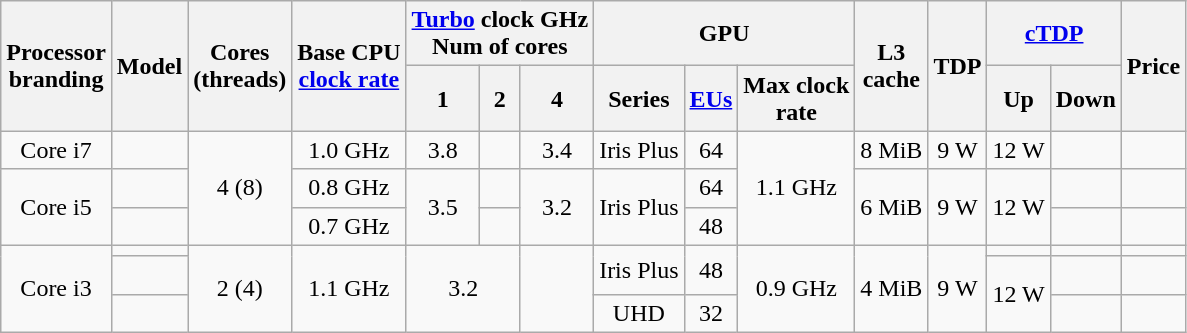<table class="wikitable sortable" style="text-align: center;">
<tr>
<th rowspan="2">Processor<br>branding</th>
<th rowspan="2">Model</th>
<th rowspan="2">Cores<br>(threads)</th>
<th rowspan="2">Base CPU<br><a href='#'>clock rate</a></th>
<th colspan="3"><a href='#'>Turbo</a> clock GHz<br>Num of cores</th>
<th colspan="3">GPU</th>
<th rowspan="2">L3<br>cache</th>
<th rowspan="2">TDP</th>
<th colspan="2"><a href='#'>cTDP</a></th>
<th rowspan="2">Price</th>
</tr>
<tr>
<th>1</th>
<th>2</th>
<th>4</th>
<th>Series</th>
<th><a href='#'>EUs</a></th>
<th>Max clock<br>rate</th>
<th>Up</th>
<th>Down</th>
</tr>
<tr>
<td>Core i7</td>
<td></td>
<td rowspan="3">4 (8)</td>
<td>1.0 GHz</td>
<td>3.8</td>
<td></td>
<td>3.4</td>
<td>Iris Plus</td>
<td>64</td>
<td rowspan="3">1.1 GHz</td>
<td>8 MiB</td>
<td>9 W</td>
<td>12 W</td>
<td></td>
<td></td>
</tr>
<tr>
<td rowspan="2">Core i5</td>
<td></td>
<td>0.8 GHz</td>
<td rowspan="2">3.5</td>
<td></td>
<td rowspan="2">3.2</td>
<td rowspan="2">Iris Plus</td>
<td>64</td>
<td rowspan="2">6 MiB</td>
<td rowspan="2">9 W</td>
<td rowspan="2">12 W</td>
<td></td>
<td></td>
</tr>
<tr>
<td></td>
<td>0.7 GHz</td>
<td></td>
<td>48</td>
<td></td>
<td></td>
</tr>
<tr>
<td rowspan="3">Core i3</td>
<td></td>
<td rowspan="3">2 (4)</td>
<td rowspan="3">1.1 GHz</td>
<td colspan="2" rowspan="3">3.2</td>
<td rowspan="3"></td>
<td rowspan="2">Iris Plus</td>
<td rowspan="2">48</td>
<td rowspan="3">0.9 GHz</td>
<td rowspan="3">4 MiB</td>
<td rowspan="3">9 W</td>
<td></td>
<td></td>
<td></td>
</tr>
<tr>
<td><br></td>
<td rowspan="2">12 W</td>
<td></td>
<td></td>
</tr>
<tr>
<td></td>
<td>UHD</td>
<td>32</td>
<td></td>
<td></td>
</tr>
</table>
